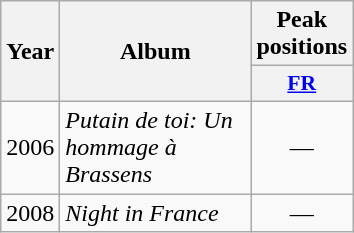<table class="wikitable">
<tr>
<th align="center" rowspan="2" width="10">Year</th>
<th align="center" rowspan="2" width="120">Album</th>
<th align="center" colspan="1" width="20">Peak positions</th>
</tr>
<tr>
<th scope="col" style="width:3em;font-size:90%;"><a href='#'>FR</a><br></th>
</tr>
<tr>
<td style="text-align:center;">2006</td>
<td><em>Putain de toi: Un hommage à Brassens</em></td>
<td style="text-align:center;">—</td>
</tr>
<tr>
<td style="text-align:center;">2008</td>
<td><em>Night in France</em></td>
<td style="text-align:center;">—</td>
</tr>
</table>
